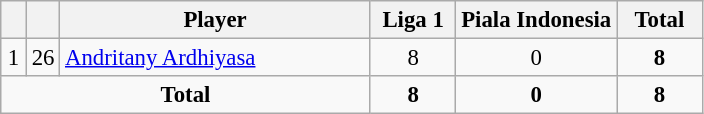<table class="wikitable sortable" style="font-size: 95%; text-align: center;">
<tr>
<th width=10></th>
<th width=10></th>
<th width=200>Player</th>
<th width=50>Liga 1</th>
<th>Piala Indonesia</th>
<th width=50>Total</th>
</tr>
<tr>
<td>1</td>
<td>26</td>
<td align=left> <a href='#'>Andritany Ardhiyasa</a></td>
<td>8</td>
<td>0</td>
<td><strong>8</strong></td>
</tr>
<tr class="sortbottom">
<td colspan=3><strong>Total</strong></td>
<td><strong>8</strong></td>
<td><strong>0</strong></td>
<td><strong>8</strong></td>
</tr>
</table>
